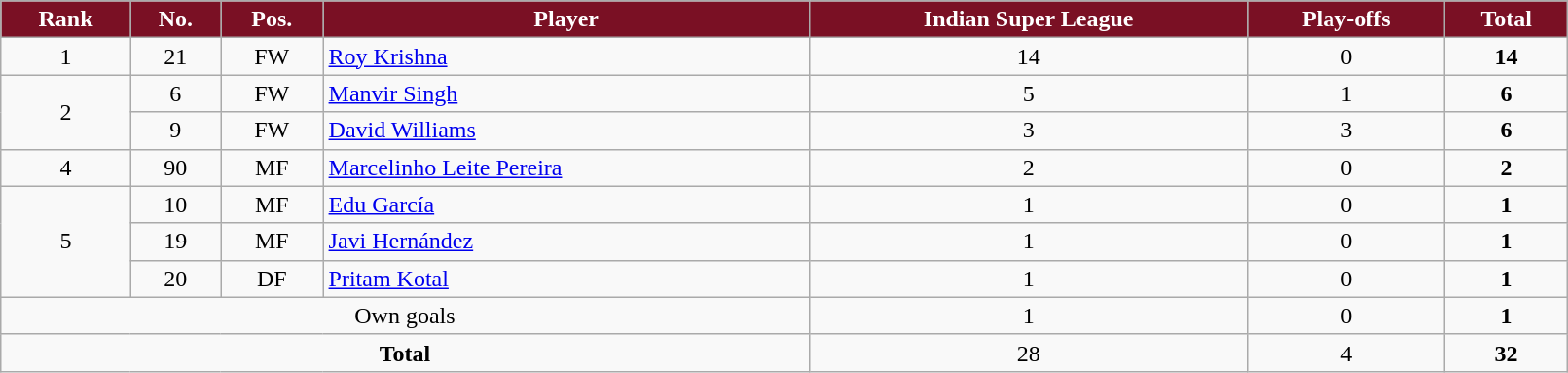<table class="wikitable sortable" style="text-align:center;width:85%;">
<tr>
<th style=background-color:#7A1024;color:white>Rank</th>
<th style=background-color:#7A1024;color:white>No.</th>
<th style=background-color:#7A1024;color:white>Pos.</th>
<th style=background-color:#7A1024;color:white>Player</th>
<th style=background-color:#7A1024;color:white>Indian Super League</th>
<th style=background-color:#7A1024;color:white>Play-offs</th>
<th style=background-color:#7A1024;color:white>Total</th>
</tr>
<tr>
<td rowspan="1">1</td>
<td>21</td>
<td>FW</td>
<td align=left> <a href='#'>Roy Krishna</a></td>
<td>14</td>
<td>0</td>
<td><strong>14</strong></td>
</tr>
<tr>
<td rowspan="2">2</td>
<td>6</td>
<td>FW</td>
<td align=left> <a href='#'>Manvir Singh</a></td>
<td>5</td>
<td>1</td>
<td><strong>6</strong></td>
</tr>
<tr>
<td>9</td>
<td>FW</td>
<td align=left> <a href='#'>David Williams</a></td>
<td>3</td>
<td>3</td>
<td><strong>6</strong></td>
</tr>
<tr>
<td rowspan="1">4</td>
<td>90</td>
<td>MF</td>
<td align="left"> <a href='#'>Marcelinho Leite Pereira</a></td>
<td>2</td>
<td>0</td>
<td><strong>2</strong></td>
</tr>
<tr>
<td rowspan="3">5</td>
<td>10</td>
<td>MF</td>
<td align="left"> <a href='#'>Edu García</a></td>
<td>1</td>
<td>0</td>
<td><strong>1</strong></td>
</tr>
<tr>
<td>19</td>
<td>MF</td>
<td align="left"> <a href='#'>Javi Hernández</a></td>
<td>1</td>
<td>0</td>
<td><strong>1</strong></td>
</tr>
<tr>
<td>20</td>
<td>DF</td>
<td align=left> <a href='#'>Pritam Kotal</a></td>
<td>1</td>
<td>0</td>
<td><strong>1</strong></td>
</tr>
<tr class="sortbottom">
<td colspan="4">Own goals</td>
<td>1</td>
<td>0</td>
<td><strong>1</strong></td>
</tr>
<tr>
<td colspan="4"><strong>Total</strong></td>
<td>28</td>
<td>4</td>
<td><strong>32</strong></td>
</tr>
</table>
